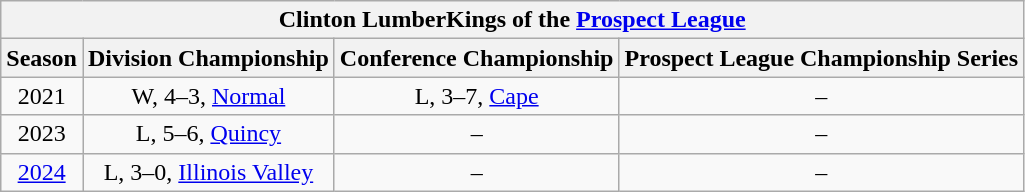<table class="wikitable" style="text-align:center">
<tr>
<th colspan="9">Clinton LumberKings of the <a href='#'>Prospect League</a></th>
</tr>
<tr>
<th>Season</th>
<th>Division Championship</th>
<th>Conference Championship</th>
<th>Prospect League Championship Series</th>
</tr>
<tr>
<td>2021</td>
<td>W, 4–3, <a href='#'>Normal</a></td>
<td>L, 3–7, <a href='#'>Cape</a></td>
<td>–</td>
</tr>
<tr>
<td>2023</td>
<td>L, 5–6, <a href='#'>Quincy</a></td>
<td>–</td>
<td>–</td>
</tr>
<tr>
<td><a href='#'>2024</a></td>
<td>L, 3–0, <a href='#'>Illinois Valley</a></td>
<td>–</td>
<td>–</td>
</tr>
</table>
